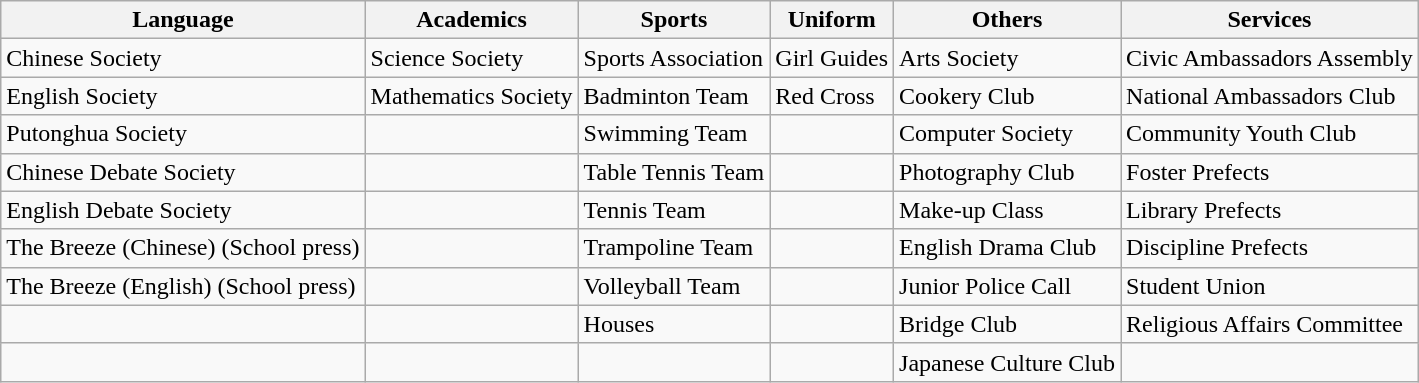<table class="wikitable">
<tr>
<th>Language</th>
<th>Academics</th>
<th>Sports</th>
<th>Uniform</th>
<th>Others</th>
<th>Services</th>
</tr>
<tr>
<td>Chinese Society</td>
<td>Science Society</td>
<td>Sports Association</td>
<td>Girl Guides</td>
<td>Arts Society</td>
<td>Civic Ambassadors Assembly</td>
</tr>
<tr>
<td>English Society</td>
<td>Mathematics Society</td>
<td>Badminton Team</td>
<td>Red Cross</td>
<td>Cookery Club</td>
<td>National Ambassadors Club</td>
</tr>
<tr>
<td>Putonghua Society</td>
<td></td>
<td>Swimming Team</td>
<td></td>
<td>Computer Society</td>
<td>Community Youth Club</td>
</tr>
<tr>
<td>Chinese Debate Society</td>
<td></td>
<td>Table Tennis Team</td>
<td></td>
<td>Photography Club</td>
<td>Foster Prefects</td>
</tr>
<tr>
<td>English Debate Society</td>
<td></td>
<td>Tennis Team</td>
<td></td>
<td>Make-up Class</td>
<td>Library Prefects</td>
</tr>
<tr>
<td>The Breeze (Chinese) (School press)</td>
<td></td>
<td>Trampoline Team</td>
<td></td>
<td>English Drama Club</td>
<td>Discipline Prefects</td>
</tr>
<tr>
<td>The Breeze (English) (School press)</td>
<td></td>
<td>Volleyball Team</td>
<td></td>
<td>Junior Police Call</td>
<td>Student Union</td>
</tr>
<tr>
<td></td>
<td></td>
<td>Houses</td>
<td></td>
<td>Bridge Club</td>
<td>Religious Affairs Committee</td>
</tr>
<tr>
<td></td>
<td></td>
<td></td>
<td></td>
<td>Japanese Culture Club</td>
</tr>
</table>
